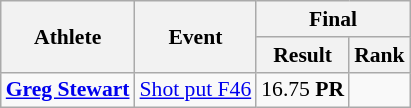<table class=wikitable style="font-size:90%">
<tr>
<th rowspan="2">Athlete</th>
<th rowspan="2">Event</th>
<th colspan="3">Final</th>
</tr>
<tr>
<th>Result</th>
<th>Rank</th>
</tr>
<tr align=center>
<td align=left><strong><a href='#'>Greg Stewart</a></strong></td>
<td align=left><a href='#'>Shot put F46</a></td>
<td>16.75 <strong>PR</strong></td>
<td></td>
</tr>
</table>
